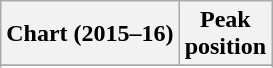<table class="wikitable plainrowheaders sortable">
<tr>
<th>Chart (2015–16)</th>
<th>Peak<br>position</th>
</tr>
<tr>
</tr>
<tr>
</tr>
<tr>
</tr>
<tr>
</tr>
<tr>
</tr>
<tr>
</tr>
<tr>
</tr>
<tr>
</tr>
<tr>
</tr>
<tr>
</tr>
<tr>
</tr>
<tr>
</tr>
<tr>
</tr>
<tr>
</tr>
<tr>
</tr>
<tr>
</tr>
<tr>
</tr>
<tr>
</tr>
<tr>
</tr>
<tr>
</tr>
<tr>
</tr>
</table>
